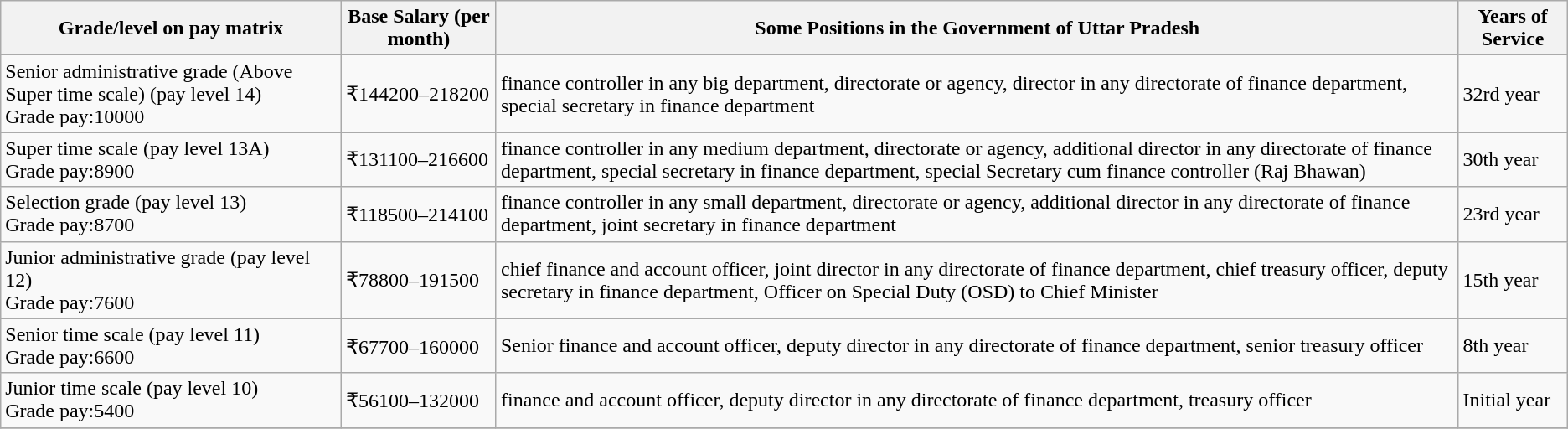<table class="wikitable sortable">
<tr>
<th>Grade/level on pay matrix</th>
<th>Base Salary (per month)</th>
<th>Some Positions in the Government of Uttar Pradesh</th>
<th>Years of Service</th>
</tr>
<tr>
<td>Senior administrative grade (Above Super time scale) (pay level 14)<br>Grade pay:10000</td>
<td>₹144200–218200</td>
<td>finance controller in any big department, directorate or agency, director in any directorate of finance department, special secretary in finance department</td>
<td>32rd year</td>
</tr>
<tr>
<td>Super time scale (pay level 13A)<br>Grade pay:8900</td>
<td>₹131100–216600</td>
<td>finance controller in any medium department, directorate or agency, additional director in any directorate of finance department, special secretary in finance department, special Secretary cum finance controller (Raj Bhawan)</td>
<td>30th year</td>
</tr>
<tr>
<td>Selection grade (pay level 13)<br>Grade pay:8700</td>
<td>₹118500–214100</td>
<td>finance controller in any small department, directorate or agency, additional director in any directorate of finance department, joint secretary in finance department</td>
<td>23rd year</td>
</tr>
<tr>
<td>Junior administrative grade (pay level 12)<br>Grade pay:7600</td>
<td>₹78800–191500</td>
<td>chief finance and account officer, joint director in any directorate of finance department, chief treasury officer, deputy secretary in finance department, Officer on Special Duty (OSD) to Chief Minister</td>
<td>15th year</td>
</tr>
<tr>
<td>Senior time scale (pay level 11)<br>Grade pay:6600</td>
<td>₹67700–160000</td>
<td>Senior finance and account officer, deputy director in any directorate of finance department, senior treasury officer</td>
<td>8th year</td>
</tr>
<tr>
<td>Junior time scale (pay level 10)<br>Grade pay:5400</td>
<td>₹56100–132000</td>
<td>finance and account officer, deputy director in any directorate of finance department, treasury officer</td>
<td>Initial year</td>
</tr>
<tr>
</tr>
</table>
